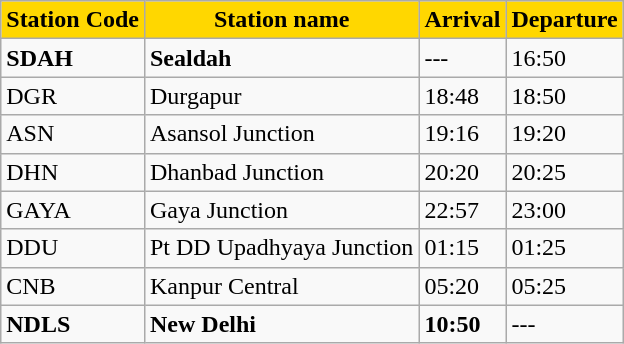<table class="wikitable">
<tr>
<th style="background:gold;">Station Code</th>
<th ! style="background:gold;">Station name</th>
<th ! style="background:gold;">Arrival</th>
<th ! style="background:gold;">Departure</th>
</tr>
<tr>
<td><strong>SDAH</strong></td>
<td><strong>Sealdah</strong></td>
<td>---</td>
<td>16:50</td>
</tr>
<tr>
<td>DGR</td>
<td>Durgapur</td>
<td>18:48</td>
<td>18:50</td>
</tr>
<tr>
<td>ASN</td>
<td>Asansol Junction</td>
<td>19:16</td>
<td>19:20</td>
</tr>
<tr>
<td>DHN</td>
<td>Dhanbad Junction</td>
<td>20:20</td>
<td>20:25</td>
</tr>
<tr>
<td>GAYA</td>
<td>Gaya Junction</td>
<td>22:57</td>
<td>23:00</td>
</tr>
<tr>
<td>DDU</td>
<td>Pt DD Upadhyaya Junction</td>
<td>01:15</td>
<td>01:25</td>
</tr>
<tr>
<td>CNB</td>
<td>Kanpur Central</td>
<td>05:20</td>
<td>05:25</td>
</tr>
<tr>
<td><strong>NDLS</strong></td>
<td><strong>New Delhi</strong></td>
<td><strong>10:50</strong></td>
<td>---</td>
</tr>
</table>
